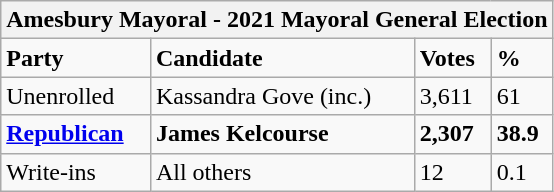<table class="wikitable">
<tr>
<th colspan="4">Amesbury Mayoral - 2021 Mayoral General Election</th>
</tr>
<tr>
<td><strong>Party</strong></td>
<td><strong>Candidate</strong></td>
<td><strong>Votes</strong></td>
<td><strong>%</strong></td>
</tr>
<tr>
<td>Unenrolled</td>
<td>Kassandra Gove (inc.)</td>
<td>3,611</td>
<td>61</td>
</tr>
<tr>
<td><strong><a href='#'>Republican</a></strong></td>
<td><strong>James Kelcourse</strong></td>
<td><strong>2,307</strong></td>
<td><strong>38.9</strong></td>
</tr>
<tr>
<td>Write-ins</td>
<td>All others</td>
<td>12</td>
<td>0.1</td>
</tr>
</table>
